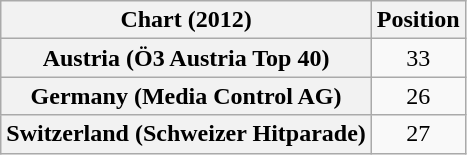<table class="wikitable sortable plainrowheaders" style="text-align:center;">
<tr>
<th>Chart (2012)</th>
<th>Position</th>
</tr>
<tr>
<th scope="row">Austria (Ö3 Austria Top 40)</th>
<td style="text-align:center;">33</td>
</tr>
<tr>
<th scope="row">Germany (Media Control AG)</th>
<td style="text-align:center;">26</td>
</tr>
<tr>
<th scope="row">Switzerland (Schweizer Hitparade)</th>
<td style="text-align:center;">27</td>
</tr>
</table>
